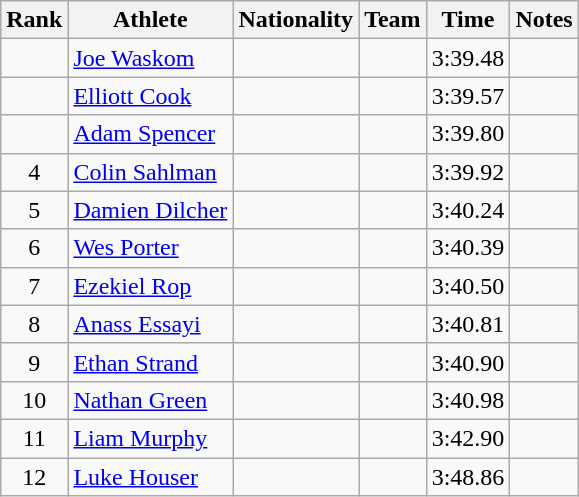<table class="wikitable sortable plainrowheaders" style="text-align:center">
<tr>
<th scope="col">Rank</th>
<th scope="col">Athlete</th>
<th scope="col">Nationality</th>
<th scope="col">Team</th>
<th scope="col">Time</th>
<th scope="col">Notes</th>
</tr>
<tr>
<td></td>
<td align=left><a href='#'>Joe Waskom</a></td>
<td align=left></td>
<td></td>
<td>3:39.48</td>
<td></td>
</tr>
<tr>
<td></td>
<td align=left><a href='#'>Elliott Cook</a></td>
<td align=left></td>
<td></td>
<td>3:39.57</td>
<td></td>
</tr>
<tr>
<td></td>
<td align=left><a href='#'>Adam Spencer</a></td>
<td align=left></td>
<td></td>
<td>3:39.80</td>
<td></td>
</tr>
<tr>
<td>4</td>
<td align=left><a href='#'>Colin Sahlman</a></td>
<td align=left></td>
<td></td>
<td>3:39.92</td>
<td></td>
</tr>
<tr>
<td>5</td>
<td align=left><a href='#'>Damien Dilcher</a></td>
<td align=left></td>
<td></td>
<td>3:40.24</td>
<td></td>
</tr>
<tr>
<td>6</td>
<td align=left><a href='#'>Wes Porter</a></td>
<td align=left></td>
<td></td>
<td>3:40.39</td>
<td></td>
</tr>
<tr>
<td>7</td>
<td align=left><a href='#'>Ezekiel Rop</a></td>
<td align=left></td>
<td></td>
<td>3:40.50</td>
<td></td>
</tr>
<tr>
<td>8</td>
<td align=left><a href='#'>Anass Essayi</a></td>
<td align=left></td>
<td></td>
<td>3:40.81</td>
<td></td>
</tr>
<tr>
<td>9</td>
<td align=left><a href='#'>Ethan Strand</a></td>
<td align=left></td>
<td></td>
<td>3:40.90</td>
<td></td>
</tr>
<tr>
<td>10</td>
<td align=left><a href='#'>Nathan Green</a></td>
<td align=left></td>
<td></td>
<td>3:40.98</td>
<td></td>
</tr>
<tr>
<td>11</td>
<td align=left><a href='#'>Liam Murphy</a></td>
<td align=left></td>
<td></td>
<td>3:42.90</td>
<td></td>
</tr>
<tr>
<td>12</td>
<td align=left><a href='#'>Luke Houser</a></td>
<td align=left></td>
<td></td>
<td>3:48.86</td>
<td></td>
</tr>
</table>
